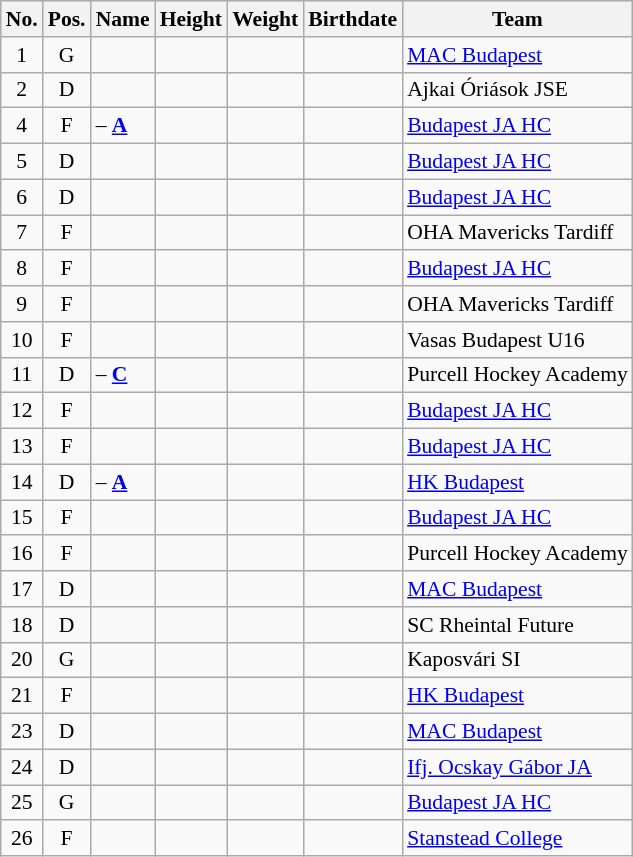<table class="wikitable sortable" width="" style="font-size: 90%; text-align: center;">
<tr>
<th>No.</th>
<th>Pos.</th>
<th>Name</th>
<th>Height</th>
<th>Weight</th>
<th>Birthdate</th>
<th>Team</th>
</tr>
<tr>
<td>1</td>
<td>G</td>
<td align=left></td>
<td></td>
<td></td>
<td align=right></td>
<td align=left> <a href='#'>MAC Budapest</a></td>
</tr>
<tr>
<td>2</td>
<td>D</td>
<td align=left></td>
<td></td>
<td></td>
<td align=right></td>
<td align=left> Ajkai Óriások JSE</td>
</tr>
<tr>
<td>4</td>
<td>F</td>
<td align=left> – <a href='#'><strong>A</strong></a></td>
<td></td>
<td></td>
<td align=right></td>
<td align=left> <a href='#'>Budapest JA HC</a></td>
</tr>
<tr>
<td>5</td>
<td>D</td>
<td align=left></td>
<td></td>
<td></td>
<td align=right></td>
<td align=left> <a href='#'>Budapest JA HC</a></td>
</tr>
<tr>
<td>6</td>
<td>D</td>
<td align=left></td>
<td></td>
<td></td>
<td align=right></td>
<td align=left> <a href='#'>Budapest JA HC</a></td>
</tr>
<tr>
<td>7</td>
<td>F</td>
<td align=left></td>
<td></td>
<td></td>
<td align=right></td>
<td align=left> OHA Mavericks Tardiff</td>
</tr>
<tr>
<td>8</td>
<td>F</td>
<td align=left></td>
<td></td>
<td></td>
<td align=right></td>
<td align=left> <a href='#'>Budapest JA HC</a></td>
</tr>
<tr>
<td>9</td>
<td>F</td>
<td align=left></td>
<td></td>
<td></td>
<td align=right></td>
<td align=left> OHA Mavericks Tardiff</td>
</tr>
<tr>
<td>10</td>
<td>F</td>
<td align=left></td>
<td></td>
<td></td>
<td align=right></td>
<td align=left> Vasas Budapest U16</td>
</tr>
<tr>
<td>11</td>
<td>D</td>
<td align=left> – <a href='#'><strong>C</strong></a></td>
<td></td>
<td></td>
<td align=right></td>
<td align=left> Purcell Hockey Academy</td>
</tr>
<tr>
<td>12</td>
<td>F</td>
<td align=left></td>
<td></td>
<td></td>
<td align=right></td>
<td align=left> <a href='#'>Budapest JA HC</a></td>
</tr>
<tr>
<td>13</td>
<td>F</td>
<td align=left></td>
<td></td>
<td></td>
<td align=right></td>
<td align=left> <a href='#'>Budapest JA HC</a></td>
</tr>
<tr>
<td>14</td>
<td>D</td>
<td align=left> – <a href='#'><strong>A</strong></a></td>
<td></td>
<td></td>
<td align=right></td>
<td align=left> <a href='#'>HK Budapest</a></td>
</tr>
<tr>
<td>15</td>
<td>F</td>
<td align=left></td>
<td></td>
<td></td>
<td align=right></td>
<td align=left> <a href='#'>Budapest JA HC</a></td>
</tr>
<tr>
<td>16</td>
<td>F</td>
<td align=left></td>
<td></td>
<td></td>
<td align=right></td>
<td align=left> Purcell Hockey Academy</td>
</tr>
<tr>
<td>17</td>
<td>D</td>
<td align=left></td>
<td></td>
<td></td>
<td align=right></td>
<td align=left> <a href='#'>MAC Budapest</a></td>
</tr>
<tr>
<td>18</td>
<td>D</td>
<td align=left></td>
<td></td>
<td></td>
<td align=right></td>
<td align=left> SC Rheintal Future</td>
</tr>
<tr>
<td>20</td>
<td>G</td>
<td align=left></td>
<td></td>
<td></td>
<td align=right></td>
<td align=left> Kaposvári SI</td>
</tr>
<tr>
<td>21</td>
<td>F</td>
<td align=left></td>
<td></td>
<td></td>
<td align=right></td>
<td align=left> <a href='#'>HK Budapest</a></td>
</tr>
<tr>
<td>23</td>
<td>D</td>
<td align=left></td>
<td></td>
<td></td>
<td align=right></td>
<td align=left> <a href='#'>MAC Budapest</a></td>
</tr>
<tr>
<td>24</td>
<td>D</td>
<td align=left></td>
<td></td>
<td></td>
<td align=right></td>
<td align=left> <a href='#'>Ifj. Ocskay Gábor JA</a></td>
</tr>
<tr>
<td>25</td>
<td>G</td>
<td align=left></td>
<td></td>
<td></td>
<td align=right></td>
<td align=left> <a href='#'>Budapest JA HC</a></td>
</tr>
<tr>
<td>26</td>
<td>F</td>
<td align=left></td>
<td></td>
<td></td>
<td align=right></td>
<td align=left> <a href='#'>Stanstead College</a></td>
</tr>
</table>
